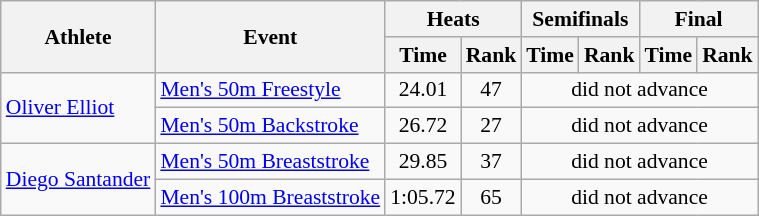<table class=wikitable style="font-size:90%">
<tr>
<th rowspan="2">Athlete</th>
<th rowspan="2">Event</th>
<th colspan="2">Heats</th>
<th colspan="2">Semifinals</th>
<th colspan="2">Final</th>
</tr>
<tr>
<th>Time</th>
<th>Rank</th>
<th>Time</th>
<th>Rank</th>
<th>Time</th>
<th>Rank</th>
</tr>
<tr>
<td rowspan="2"><a href='#'>Oliver Elliot</a></td>
<td><a href='#'>Men's 50m Freestyle</a></td>
<td align=center>24.01</td>
<td align=center>47</td>
<td align=center colspan=4>did not advance</td>
</tr>
<tr>
<td><a href='#'>Men's 50m Backstroke</a></td>
<td align=center>26.72</td>
<td align=center>27</td>
<td align=center colspan=4>did not advance</td>
</tr>
<tr>
<td rowspan="2"><a href='#'>Diego Santander</a></td>
<td><a href='#'>Men's 50m Breaststroke</a></td>
<td align=center>29.85</td>
<td align=center>37</td>
<td align=center colspan=4>did not advance</td>
</tr>
<tr>
<td><a href='#'>Men's 100m Breaststroke</a></td>
<td align=center>1:05.72</td>
<td align=center>65</td>
<td align=center colspan=4>did not advance</td>
</tr>
</table>
